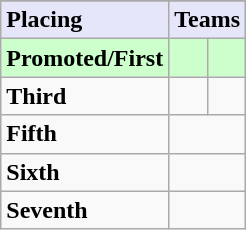<table class=wikitable>
<tr>
</tr>
<tr style="background: #E6E6FA;">
<td><strong>Placing</strong></td>
<td colspan=2 style="text-align:center"><strong>Teams</strong></td>
</tr>
<tr style="background: #ccffcc;">
<td><strong>Promoted/First</strong></td>
<td><strong></strong></td>
<td><strong></strong></td>
</tr>
<tr>
<td><strong>Third</strong></td>
<td></td>
<td></td>
</tr>
<tr>
<td><strong>Fifth</strong></td>
<td colspan=2></td>
</tr>
<tr>
<td><strong>Sixth</strong></td>
<td colspan=2></td>
</tr>
<tr>
<td><strong>Seventh</strong></td>
<td colspan=2></td>
</tr>
</table>
